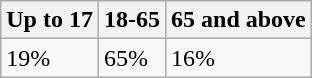<table class="wikitable">
<tr>
<th>Up to 17</th>
<th>18-65</th>
<th>65 and above</th>
</tr>
<tr>
<td>19%</td>
<td>65%</td>
<td>16%</td>
</tr>
</table>
